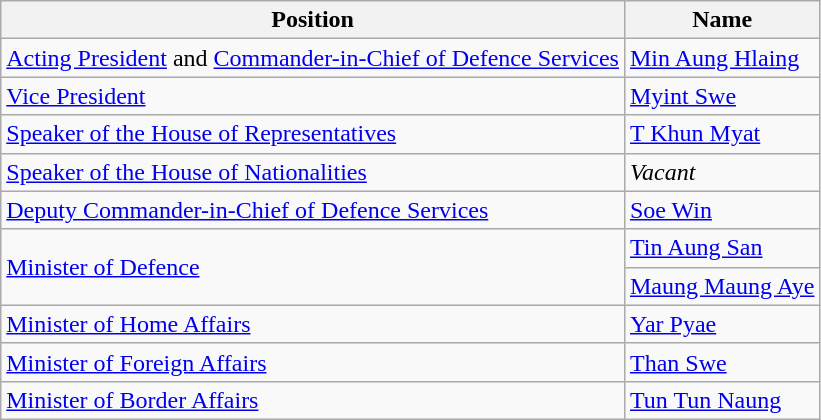<table class=wikitable>
<tr>
<th>Position</th>
<th>Name</th>
</tr>
<tr>
<td><a href='#'>Acting President</a> and <a href='#'>Commander-in-Chief of Defence Services</a></td>
<td><a href='#'>Min Aung Hlaing</a></td>
</tr>
<tr>
<td><a href='#'>Vice President</a></td>
<td><a href='#'>Myint Swe</a></td>
</tr>
<tr>
<td><a href='#'>Speaker of the House of Representatives</a></td>
<td><a href='#'>T Khun Myat</a></td>
</tr>
<tr>
<td><a href='#'>Speaker of the House of Nationalities</a></td>
<td><em>Vacant</em></td>
</tr>
<tr>
<td><a href='#'>Deputy Commander-in-Chief of Defence Services</a></td>
<td><a href='#'>Soe Win</a></td>
</tr>
<tr>
<td rowspan=2><a href='#'>Minister of Defence</a></td>
<td><a href='#'>Tin Aung San</a></td>
</tr>
<tr>
<td><a href='#'>Maung Maung Aye</a></td>
</tr>
<tr>
<td><a href='#'>Minister of Home Affairs</a></td>
<td><a href='#'>Yar Pyae</a></td>
</tr>
<tr>
<td><a href='#'>Minister of Foreign Affairs</a></td>
<td><a href='#'>Than Swe</a></td>
</tr>
<tr>
<td><a href='#'>Minister of Border Affairs</a></td>
<td><a href='#'>Tun Tun Naung</a></td>
</tr>
</table>
